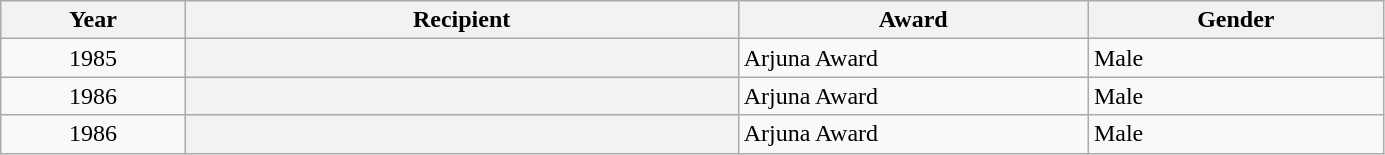<table class="wikitable plainrowheaders sortable" style="width:73%">
<tr>
<th scope="col" style="width:10%">Year</th>
<th scope="col" style="width:30%">Recipient</th>
<th scope="col" style="width:19%">Award</th>
<th scope="col" style="width:16%">Gender</th>
</tr>
<tr>
<td style="text-align:center;">1985</td>
<th scope="row"></th>
<td>Arjuna Award</td>
<td>Male</td>
</tr>
<tr>
<td style="text-align:center;">1986</td>
<th scope="row"></th>
<td>Arjuna Award</td>
<td>Male</td>
</tr>
<tr>
<td style="text-align:center;">1986</td>
<th scope="row"></th>
<td>Arjuna Award</td>
<td>Male</td>
</tr>
</table>
